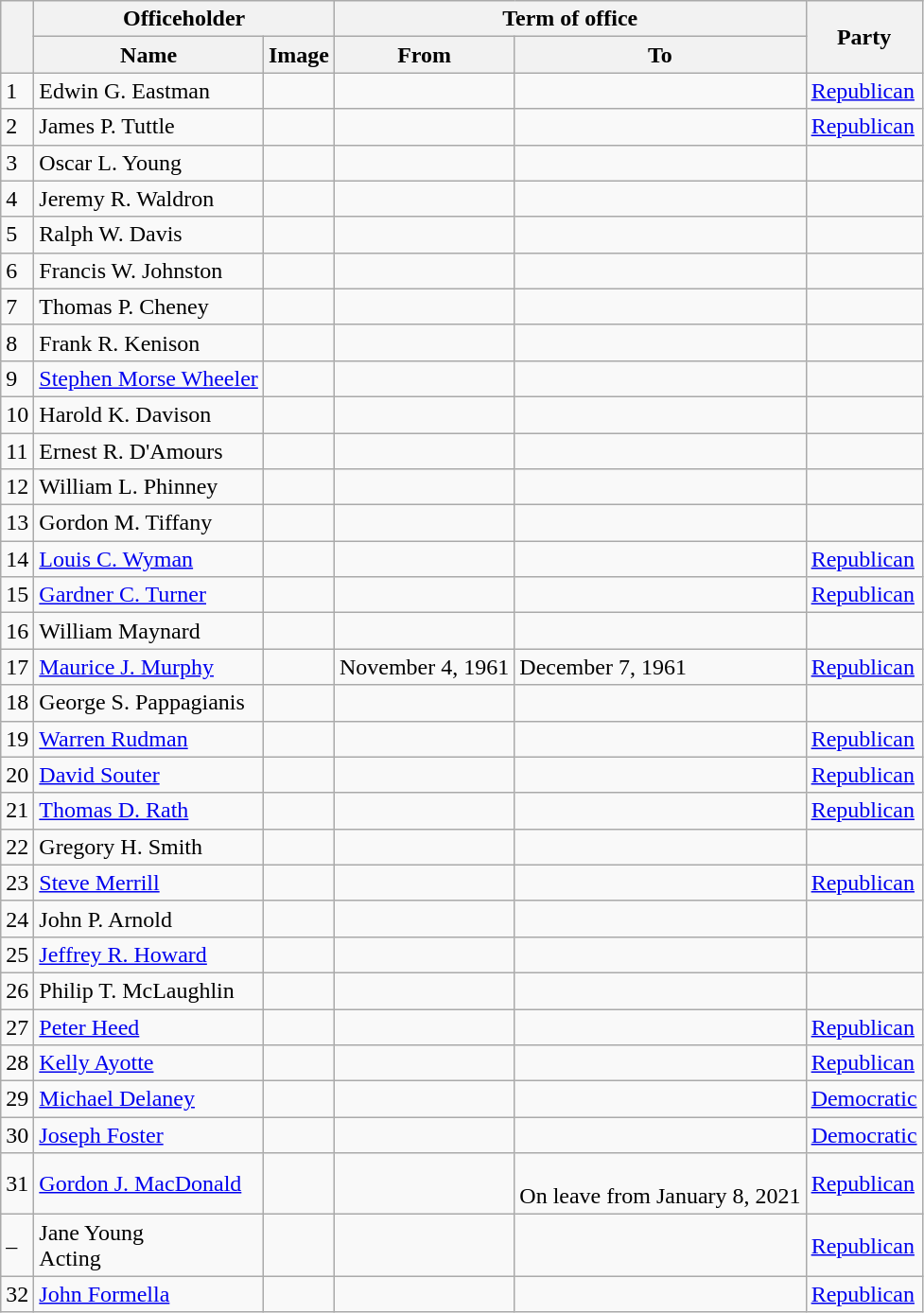<table class="wikitable">
<tr>
<th rowspan=2></th>
<th colspan=2>Officeholder</th>
<th colspan=2>Term of office</th>
<th rowspan=2>Party</th>
</tr>
<tr>
<th>Name</th>
<th>Image</th>
<th>From</th>
<th>To</th>
</tr>
<tr>
<td>1</td>
<td>Edwin G. Eastman</td>
<td></td>
<td></td>
<td></td>
<td><a href='#'>Republican</a></td>
</tr>
<tr>
<td>2</td>
<td>James P. Tuttle</td>
<td></td>
<td></td>
<td></td>
<td><a href='#'>Republican</a></td>
</tr>
<tr>
<td>3</td>
<td>Oscar L. Young</td>
<td></td>
<td></td>
<td></td>
<td></td>
</tr>
<tr>
<td>4</td>
<td>Jeremy R. Waldron</td>
<td></td>
<td></td>
<td></td>
<td></td>
</tr>
<tr>
<td>5</td>
<td>Ralph W. Davis</td>
<td></td>
<td></td>
<td></td>
<td></td>
</tr>
<tr>
<td>6</td>
<td>Francis W. Johnston</td>
<td></td>
<td></td>
<td></td>
<td></td>
</tr>
<tr>
<td>7</td>
<td>Thomas P. Cheney</td>
<td></td>
<td></td>
<td></td>
<td></td>
</tr>
<tr>
<td>8</td>
<td>Frank R. Kenison</td>
<td></td>
<td></td>
<td></td>
<td></td>
</tr>
<tr>
<td>9</td>
<td><a href='#'>Stephen Morse Wheeler</a></td>
<td></td>
<td></td>
<td></td>
<td></td>
</tr>
<tr>
<td>10</td>
<td>Harold K. Davison</td>
<td></td>
<td></td>
<td></td>
<td></td>
</tr>
<tr>
<td>11</td>
<td>Ernest R. D'Amours</td>
<td></td>
<td></td>
<td></td>
<td></td>
</tr>
<tr>
<td>12</td>
<td>William L. Phinney</td>
<td></td>
<td></td>
<td></td>
<td></td>
</tr>
<tr>
<td>13</td>
<td>Gordon M. Tiffany</td>
<td></td>
<td></td>
<td></td>
<td></td>
</tr>
<tr>
<td>14</td>
<td><a href='#'>Louis C. Wyman</a></td>
<td></td>
<td></td>
<td></td>
<td><a href='#'>Republican</a></td>
</tr>
<tr>
<td>15</td>
<td><a href='#'>Gardner C. Turner</a></td>
<td></td>
<td></td>
<td></td>
<td><a href='#'>Republican</a></td>
</tr>
<tr>
<td>16</td>
<td>William Maynard</td>
<td></td>
<td></td>
<td></td>
<td></td>
</tr>
<tr>
<td>17</td>
<td><a href='#'>Maurice J. Murphy</a></td>
<td></td>
<td>November 4, 1961</td>
<td>December 7, 1961</td>
<td><a href='#'>Republican</a></td>
</tr>
<tr>
<td>18</td>
<td>George S. Pappagianis</td>
<td></td>
<td></td>
<td></td>
<td></td>
</tr>
<tr>
<td>19</td>
<td><a href='#'>Warren Rudman</a></td>
<td></td>
<td></td>
<td></td>
<td><a href='#'>Republican</a></td>
</tr>
<tr>
<td>20</td>
<td><a href='#'>David Souter</a></td>
<td></td>
<td></td>
<td></td>
<td><a href='#'>Republican</a></td>
</tr>
<tr>
<td>21</td>
<td><a href='#'>Thomas D. Rath</a></td>
<td></td>
<td></td>
<td></td>
<td><a href='#'>Republican</a></td>
</tr>
<tr>
<td>22</td>
<td>Gregory H. Smith</td>
<td></td>
<td></td>
<td></td>
<td></td>
</tr>
<tr>
<td>23</td>
<td><a href='#'>Steve Merrill</a></td>
<td></td>
<td></td>
<td></td>
<td><a href='#'>Republican</a></td>
</tr>
<tr>
<td>24</td>
<td>John P. Arnold</td>
<td></td>
<td></td>
<td></td>
<td></td>
</tr>
<tr>
<td>25</td>
<td><a href='#'>Jeffrey R. Howard</a></td>
<td></td>
<td></td>
<td></td>
<td></td>
</tr>
<tr>
<td>26</td>
<td>Philip T. McLaughlin</td>
<td></td>
<td></td>
<td></td>
<td></td>
</tr>
<tr>
<td>27</td>
<td><a href='#'>Peter Heed</a></td>
<td></td>
<td></td>
<td></td>
<td><a href='#'>Republican</a></td>
</tr>
<tr>
<td>28</td>
<td><a href='#'>Kelly Ayotte</a></td>
<td></td>
<td></td>
<td></td>
<td><a href='#'>Republican</a></td>
</tr>
<tr>
<td>29</td>
<td><a href='#'>Michael Delaney</a></td>
<td></td>
<td></td>
<td></td>
<td><a href='#'>Democratic</a></td>
</tr>
<tr>
<td>30</td>
<td><a href='#'>Joseph Foster</a></td>
<td></td>
<td></td>
<td></td>
<td><a href='#'>Democratic</a></td>
</tr>
<tr>
<td>31</td>
<td><a href='#'>Gordon J. MacDonald</a></td>
<td></td>
<td></td>
<td><br>On leave from January 8, 2021</td>
<td><a href='#'>Republican</a></td>
</tr>
<tr>
<td>–</td>
<td>Jane Young<br>Acting</td>
<td></td>
<td></td>
<td></td>
<td><a href='#'>Republican</a></td>
</tr>
<tr>
<td>32</td>
<td><a href='#'>John Formella</a></td>
<td></td>
<td></td>
<td></td>
<td><a href='#'>Republican</a></td>
</tr>
</table>
